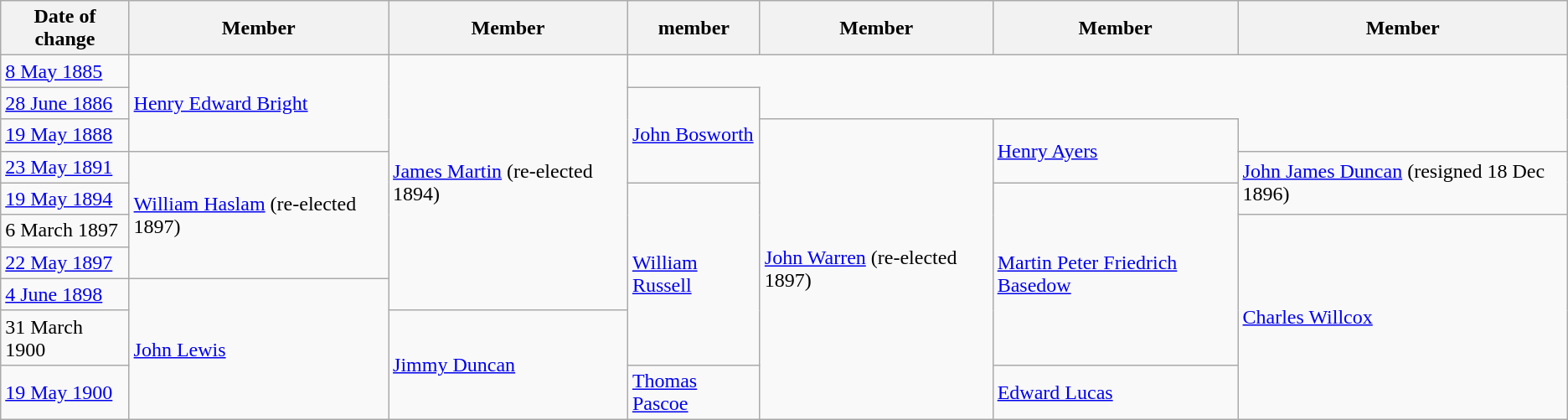<table class="wikitable">
<tr>
<th>Date of change</th>
<th>Member</th>
<th>Member</th>
<th>member</th>
<th>Member</th>
<th>Member</th>
<th>Member</th>
</tr>
<tr>
<td><a href='#'>8 May 1885</a></td>
<td rowspan=3><a href='#'>Henry Edward Bright</a></td>
<td rowspan=8><a href='#'>James Martin</a> (re-elected 1894)</td>
</tr>
<tr>
<td><a href='#'>28 June 1886</a></td>
<td rowspan=3><a href='#'>John Bosworth</a></td>
</tr>
<tr>
<td><a href='#'>19 May 1888</a></td>
<td rowspan=8><a href='#'>John Warren</a> (re-elected 1897)</td>
<td rowspan=2><a href='#'>Henry Ayers</a></td>
</tr>
<tr>
<td><a href='#'>23 May 1891</a></td>
<td rowspan=4><a href='#'>William Haslam</a> (re-elected 1897)</td>
<td rowspan=2><a href='#'>John James Duncan</a> (resigned 18 Dec 1896)</td>
</tr>
<tr>
<td><a href='#'>19 May 1894</a></td>
<td rowspan=5><a href='#'>William Russell</a></td>
<td rowspan=5><a href='#'>Martin Peter Friedrich Basedow</a></td>
</tr>
<tr>
<td>6 March 1897</td>
<td rowspan=5><a href='#'>Charles Willcox</a></td>
</tr>
<tr>
<td><a href='#'>22 May 1897</a></td>
</tr>
<tr>
<td><a href='#'>4 June 1898</a></td>
<td rowspan=3><a href='#'>John Lewis</a></td>
</tr>
<tr>
<td>31 March 1900</td>
<td rowspan=2><a href='#'>Jimmy Duncan</a></td>
</tr>
<tr>
<td><a href='#'>19 May 1900</a></td>
<td><a href='#'>Thomas Pascoe</a></td>
<td><a href='#'>Edward Lucas</a></td>
</tr>
</table>
